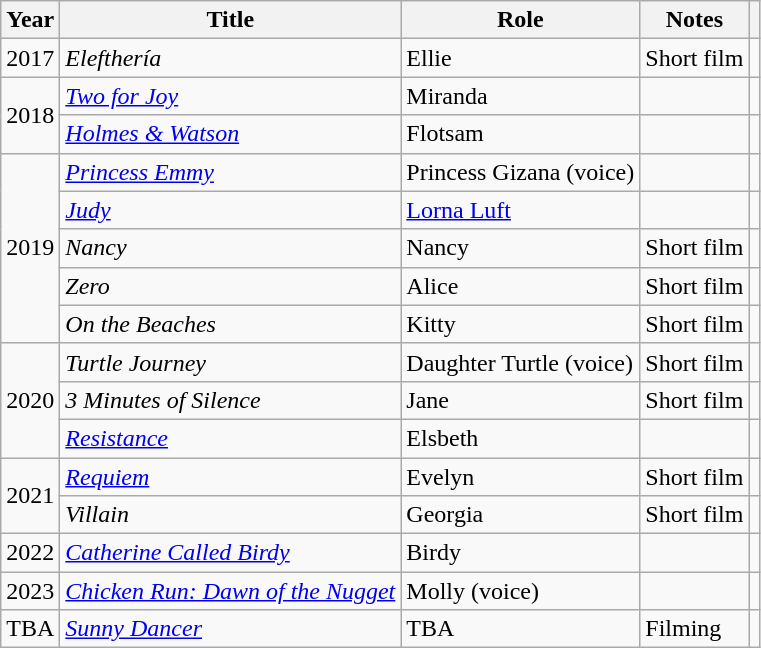<table class="wikitable sortable">
<tr>
<th>Year</th>
<th>Title</th>
<th>Role</th>
<th class="unsortable">Notes</th>
<th class="unsortable"></th>
</tr>
<tr>
<td>2017</td>
<td><em>Elefthería</em></td>
<td>Ellie</td>
<td>Short film</td>
<td></td>
</tr>
<tr>
<td rowspan="2">2018</td>
<td><em><a href='#'>Two for Joy</a></em></td>
<td>Miranda</td>
<td></td>
<td></td>
</tr>
<tr>
<td><em><a href='#'>Holmes & Watson</a></em></td>
<td>Flotsam</td>
<td></td>
<td></td>
</tr>
<tr>
<td rowspan="5">2019</td>
<td><em><a href='#'>Princess Emmy</a></em></td>
<td>Princess Gizana (voice)</td>
<td></td>
<td></td>
</tr>
<tr>
<td><em><a href='#'>Judy</a></em></td>
<td><a href='#'>Lorna Luft</a></td>
<td></td>
<td></td>
</tr>
<tr>
<td><em>Nancy</em></td>
<td>Nancy</td>
<td>Short film</td>
<td></td>
</tr>
<tr>
<td><em>Zero</em></td>
<td>Alice</td>
<td>Short film</td>
<td></td>
</tr>
<tr>
<td><em>On the Beaches</em></td>
<td>Kitty</td>
<td>Short film</td>
<td></td>
</tr>
<tr>
<td rowspan="3">2020</td>
<td><em>Turtle Journey</em></td>
<td>Daughter Turtle (voice)</td>
<td>Short film</td>
<td></td>
</tr>
<tr>
<td><em>3 Minutes of Silence</em></td>
<td>Jane</td>
<td>Short film</td>
<td></td>
</tr>
<tr>
<td><em><a href='#'>Resistance</a></em></td>
<td>Elsbeth</td>
<td></td>
<td></td>
</tr>
<tr>
<td rowspan="2">2021</td>
<td><em><a href='#'>Requiem</a></em></td>
<td>Evelyn</td>
<td>Short film</td>
<td></td>
</tr>
<tr>
<td><em>Villain</em></td>
<td>Georgia</td>
<td>Short film</td>
<td></td>
</tr>
<tr>
<td>2022</td>
<td><em><a href='#'>Catherine Called Birdy</a></em></td>
<td>Birdy</td>
<td></td>
<td></td>
</tr>
<tr>
<td>2023</td>
<td><em><a href='#'>Chicken Run: Dawn of the Nugget</a></em></td>
<td>Molly (voice)</td>
<td></td>
<td></td>
</tr>
<tr>
<td>TBA</td>
<td><em><a href='#'>Sunny Dancer</a></em></td>
<td>TBA</td>
<td>Filming</td>
<td></td>
</tr>
</table>
